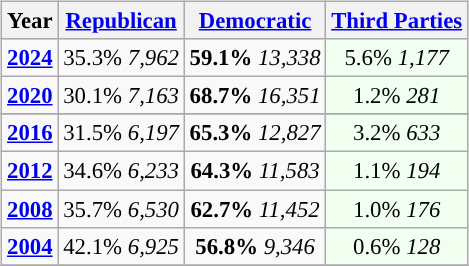<table class="wikitable" style="float:right; font-size:95%;">
<tr bgcolor=lightgrey>
<th>Year</th>
<th><a href='#'>Republican</a></th>
<th><a href='#'>Democratic</a></th>
<th><a href='#'>Third Parties</a></th>
</tr>
<tr>
<td style="text-align:center; "><strong><a href='#'>2024</a></strong></td>
<td style="text-align:center; ">35.3% <em>7,962</em></td>
<td style="text-align:center; "><strong>59.1%</strong>  <em>13,338</em></td>
<td style="text-align:center; background:honeyDew;">5.6% <em>1,177</em></td>
</tr>
<tr>
<td style="text-align:center; "><strong><a href='#'>2020</a></strong></td>
<td style="text-align:center; ">30.1% <em>7,163</em></td>
<td style="text-align:center; "><strong>68.7%</strong> <em>16,351</em></td>
<td style="text-align:center; background:honeyDew;">1.2% <em>281</em></td>
</tr>
<tr>
</tr>
<tr>
<td style="text-align:center; "><strong><a href='#'>2016</a></strong></td>
<td style="text-align:center; ">31.5% <em>6,197</em></td>
<td style="text-align:center; "><strong>65.3%</strong> <em>12,827</em></td>
<td style="text-align:center; background:honeyDew;">3.2% <em>633</em></td>
</tr>
<tr>
<td style="text-align:center; "><strong><a href='#'>2012</a></strong></td>
<td style="text-align:center; ">34.6% <em>6,233</em></td>
<td style="text-align:center; "><strong>64.3%</strong>  <em>11,583</em></td>
<td style="text-align:center; background:honeyDew;">1.1% <em>194</em></td>
</tr>
<tr>
<td style="text-align:center; "><strong><a href='#'>2008</a></strong></td>
<td style="text-align:center; ">35.7% <em>6,530</em></td>
<td style="text-align:center; "><strong>62.7%</strong>  <em>11,452</em></td>
<td style="text-align:center; background:honeyDew;">1.0% <em>176</em></td>
</tr>
<tr>
<td style="text-align:center; "><strong><a href='#'>2004</a></strong></td>
<td style="text-align:center; ">42.1% <em>6,925</em></td>
<td style="text-align:center; "><strong>56.8%</strong>  <em>9,346</em></td>
<td style="text-align:center; background:honeyDew;">0.6% <em>128</em></td>
</tr>
<tr>
</tr>
</table>
